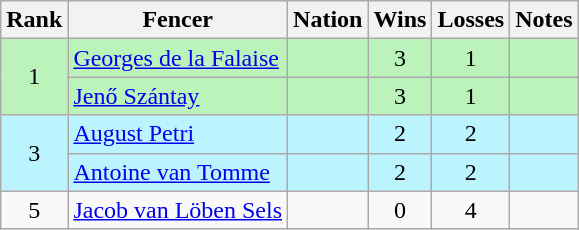<table class="wikitable sortable" style="text-align:center">
<tr>
<th>Rank</th>
<th>Fencer</th>
<th>Nation</th>
<th>Wins</th>
<th>Losses</th>
<th>Notes</th>
</tr>
<tr bgcolor=bbf3bb>
<td rowspan=2>1</td>
<td align=left><a href='#'>Georges de la Falaise</a></td>
<td align=left></td>
<td>3</td>
<td>1</td>
<td></td>
</tr>
<tr bgcolor=bbf3bb>
<td align=left><a href='#'>Jenő Szántay</a></td>
<td align=left></td>
<td>3</td>
<td>1</td>
<td></td>
</tr>
<tr bgcolor=bbf3ff>
<td rowspan=2>3</td>
<td align=left><a href='#'>August Petri</a></td>
<td align=left></td>
<td>2</td>
<td>2</td>
<td></td>
</tr>
<tr bgcolor=bbf3ff>
<td align=left><a href='#'>Antoine van Tomme</a></td>
<td align=left></td>
<td>2</td>
<td>2</td>
<td></td>
</tr>
<tr>
<td>5</td>
<td align=left><a href='#'>Jacob van Löben Sels</a></td>
<td align=left></td>
<td>0</td>
<td>4</td>
<td></td>
</tr>
</table>
